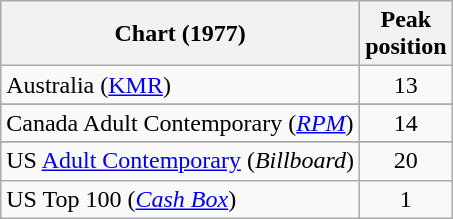<table class="wikitable sortable">
<tr>
<th>Chart (1977)</th>
<th>Peak<br>position</th>
</tr>
<tr>
<td>Australia (<a href='#'>KMR</a>)</td>
<td align="center">13</td>
</tr>
<tr>
</tr>
<tr>
<td>Canada Adult Contemporary (<em><a href='#'>RPM</a></em>)</td>
<td style="text-align:center;">14</td>
</tr>
<tr>
</tr>
<tr>
</tr>
<tr>
<td>US <a href='#'>Adult Contemporary</a> (<em>Billboard</em>)</td>
<td align="center">20</td>
</tr>
<tr>
<td>US Top 100 (<a href='#'><em>Cash Box</em></a>)</td>
<td align="center">1</td>
</tr>
</table>
